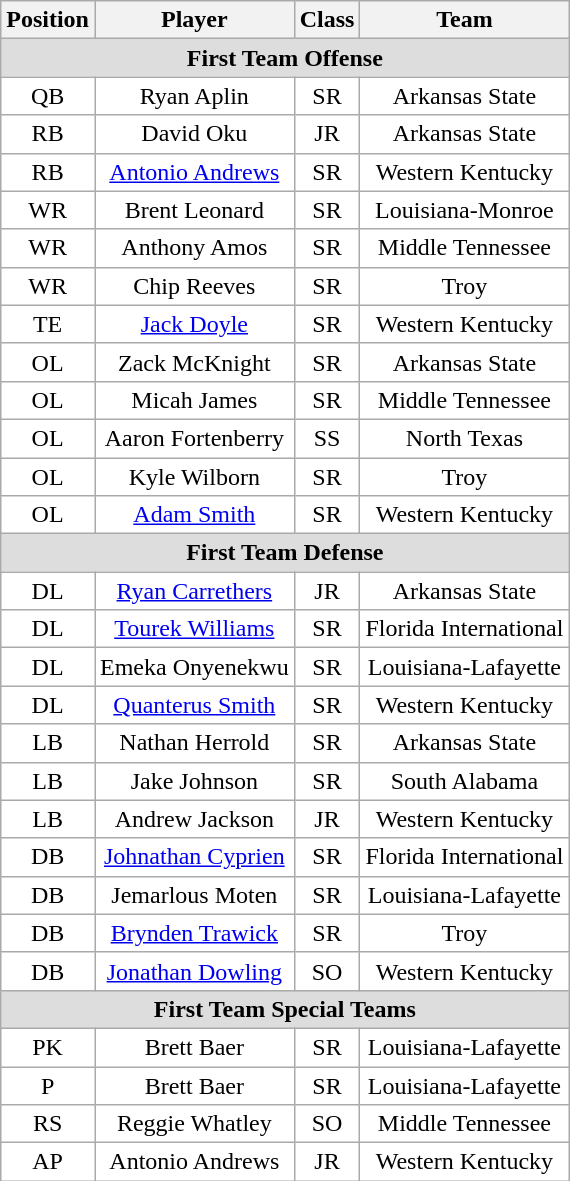<table class="wikitable sortable">
<tr>
<th>Position</th>
<th>Player</th>
<th>Class</th>
<th>Team</th>
</tr>
<tr>
<td colspan="4" style="text-align:center; background:#ddd;"><strong>First Team Offense </strong></td>
</tr>
<tr style="text-align:center;">
<td style="background:white">QB</td>
<td style="background:white">Ryan Aplin</td>
<td style="background:white">SR</td>
<td style="background:white">Arkansas State</td>
</tr>
<tr style="text-align:center;">
<td style="background:white">RB</td>
<td style="background:white">David Oku</td>
<td style="background:white">JR</td>
<td style="background:white">Arkansas State</td>
</tr>
<tr style="text-align:center;">
<td style="background:white">RB</td>
<td style="background:white"><a href='#'>Antonio Andrews</a></td>
<td style="background:white">SR</td>
<td style="background:white">Western Kentucky</td>
</tr>
<tr style="text-align:center;">
<td style="background:white">WR</td>
<td style="background:white">Brent Leonard</td>
<td style="background:white">SR</td>
<td style="background:white">Louisiana-Monroe</td>
</tr>
<tr style="text-align:center;">
<td style="background:white">WR</td>
<td style="background:white">Anthony Amos</td>
<td style="background:white">SR</td>
<td style="background:white">Middle Tennessee</td>
</tr>
<tr style="text-align:center;">
<td style="background:white">WR</td>
<td style="background:white">Chip Reeves</td>
<td style="background:white">SR</td>
<td style="background:white">Troy</td>
</tr>
<tr style="text-align:center;">
<td style="background:white">TE</td>
<td style="background:white"><a href='#'>Jack Doyle</a></td>
<td style="background:white">SR</td>
<td style="background:white">Western Kentucky</td>
</tr>
<tr style="text-align:center;">
<td style="background:white">OL</td>
<td style="background:white">Zack McKnight</td>
<td style="background:white">SR</td>
<td style="background:white">Arkansas State</td>
</tr>
<tr style="text-align:center;">
<td style="background:white">OL</td>
<td style="background:white">Micah James</td>
<td style="background:white">SR</td>
<td style="background:white">Middle Tennessee</td>
</tr>
<tr style="text-align:center;">
<td style="background:white">OL</td>
<td style="background:white">Aaron Fortenberry</td>
<td style="background:white">SS</td>
<td style="background:white">North Texas</td>
</tr>
<tr style="text-align:center;">
<td style="background:white">OL</td>
<td style="background:white">Kyle Wilborn</td>
<td style="background:white">SR</td>
<td style="background:white">Troy</td>
</tr>
<tr style="text-align:center;">
<td style="background:white">OL</td>
<td style="background:white"><a href='#'>Adam Smith</a></td>
<td style="background:white">SR</td>
<td style="background:white">Western Kentucky</td>
</tr>
<tr>
<td colspan="4" style="text-align:center; background:#ddd;"><strong>First Team Defense</strong></td>
</tr>
<tr style="text-align:center;">
<td style="background:white">DL</td>
<td style="background:white"><a href='#'>Ryan Carrethers</a></td>
<td style="background:white">JR</td>
<td style="background:white">Arkansas State</td>
</tr>
<tr style="text-align:center;">
<td style="background:white">DL</td>
<td style="background:white"><a href='#'>Tourek Williams</a></td>
<td style="background:white">SR</td>
<td style="background:white">Florida International</td>
</tr>
<tr style="text-align:center;">
<td style="background:white">DL</td>
<td style="background:white">Emeka Onyenekwu</td>
<td style="background:white">SR</td>
<td style="background:white">Louisiana-Lafayette</td>
</tr>
<tr style="text-align:center;">
<td style="background:white">DL</td>
<td style="background:white"><a href='#'>Quanterus Smith</a></td>
<td style="background:white">SR</td>
<td style="background:white">Western Kentucky</td>
</tr>
<tr style="text-align:center;">
<td style="background:white">LB</td>
<td style="background:white">Nathan Herrold</td>
<td style="background:white">SR</td>
<td style="background:white">Arkansas State</td>
</tr>
<tr style="text-align:center;">
<td style="background:white">LB</td>
<td style="background:white">Jake Johnson</td>
<td style="background:white">SR</td>
<td style="background:white">South Alabama</td>
</tr>
<tr style="text-align:center;">
<td style="background:white">LB</td>
<td style="background:white">Andrew Jackson</td>
<td style="background:white">JR</td>
<td style="background:white">Western Kentucky</td>
</tr>
<tr style="text-align:center;">
<td style="background:white">DB</td>
<td style="background:white"><a href='#'>Johnathan Cyprien</a></td>
<td style="background:white">SR</td>
<td style="background:white">Florida International</td>
</tr>
<tr style="text-align:center;">
<td style="background:white">DB</td>
<td style="background:white">Jemarlous Moten</td>
<td style="background:white">SR</td>
<td style="background:white">Louisiana-Lafayette</td>
</tr>
<tr style="text-align:center;">
<td style="background:white">DB</td>
<td style="background:white"><a href='#'>Brynden Trawick</a></td>
<td style="background:white">SR</td>
<td style="background:white">Troy</td>
</tr>
<tr style="text-align:center;">
<td style="background:white">DB</td>
<td style="background:white"><a href='#'>Jonathan Dowling</a></td>
<td style="background:white">SO</td>
<td style="background:white">Western Kentucky</td>
</tr>
<tr>
<td colspan="4" style="text-align:center; background:#ddd;"><strong>First Team Special Teams</strong></td>
</tr>
<tr style="text-align:center;">
<td style="background:white">PK</td>
<td style="background:white">Brett Baer</td>
<td style="background:white">SR</td>
<td style="background:white">Louisiana-Lafayette</td>
</tr>
<tr style="text-align:center;">
<td style="background:white">P</td>
<td style="background:white">Brett Baer</td>
<td style="background:white">SR</td>
<td style="background:white">Louisiana-Lafayette</td>
</tr>
<tr style="text-align:center;">
<td style="background:white">RS</td>
<td style="background:white">Reggie Whatley</td>
<td style="background:white">SO</td>
<td style="background:white">Middle Tennessee</td>
</tr>
<tr style="text-align:center;">
<td style="background:white">AP</td>
<td style="background:white">Antonio Andrews</td>
<td style="background:white">JR</td>
<td style="background:white">Western Kentucky</td>
</tr>
</table>
